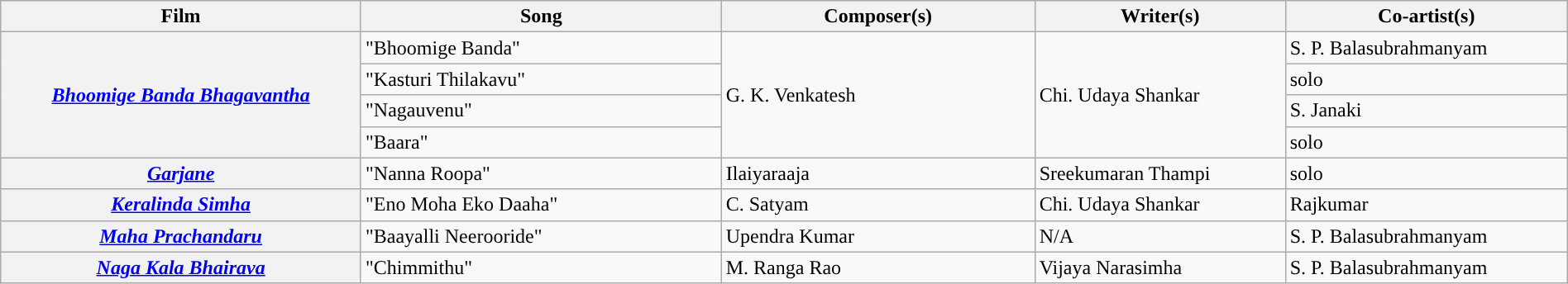<table class="wikitable plainrowheaders" width="100%" textcolor:#000;">
<tr style="background:#b0e0e66;">
<th scope="col" width=23%><strong>Film</strong></th>
<th scope="col" width=23%><strong>Song</strong></th>
<th scope="col" width=20%><strong>Composer(s)</strong></th>
<th scope="col" width=16%><strong>Writer(s)</strong></th>
<th scope="col" width=18%><strong>Co-artist(s)</strong></th>
</tr>
<tr>
<th Rowspan=4><em><a href='#'>Bhoomige Banda Bhagavantha</a></em></th>
<td>"Bhoomige Banda"</td>
<td rowspan=4>G. K. Venkatesh</td>
<td rowspan=4>Chi. Udaya Shankar</td>
<td rowspan=>S. P. Balasubrahmanyam</td>
</tr>
<tr>
<td>"Kasturi Thilakavu"</td>
<td>solo</td>
</tr>
<tr>
<td>"Nagauvenu"</td>
<td>S. Janaki</td>
</tr>
<tr>
<td>"Baara"</td>
<td>solo</td>
</tr>
<tr>
<th Rowspan=><em><a href='#'>Garjane</a></em></th>
<td>"Nanna Roopa"</td>
<td>Ilaiyaraaja</td>
<td>Sreekumaran Thampi</td>
<td>solo</td>
</tr>
<tr>
<th><em><a href='#'>Keralinda Simha</a></em></th>
<td>"Eno Moha Eko Daaha"</td>
<td>C. Satyam</td>
<td>Chi. Udaya Shankar</td>
<td>Rajkumar</td>
</tr>
<tr>
<th rowspan=><em><a href='#'>Maha Prachandaru</a></em></th>
<td>"Baayalli Neerooride"</td>
<td>Upendra Kumar</td>
<td>N/A</td>
<td>S. P. Balasubrahmanyam</td>
</tr>
<tr>
<th><em><a href='#'>Naga Kala Bhairava</a></em></th>
<td>"Chimmithu"</td>
<td>M. Ranga Rao</td>
<td>Vijaya Narasimha</td>
<td>S. P. Balasubrahmanyam</td>
</tr>
</table>
